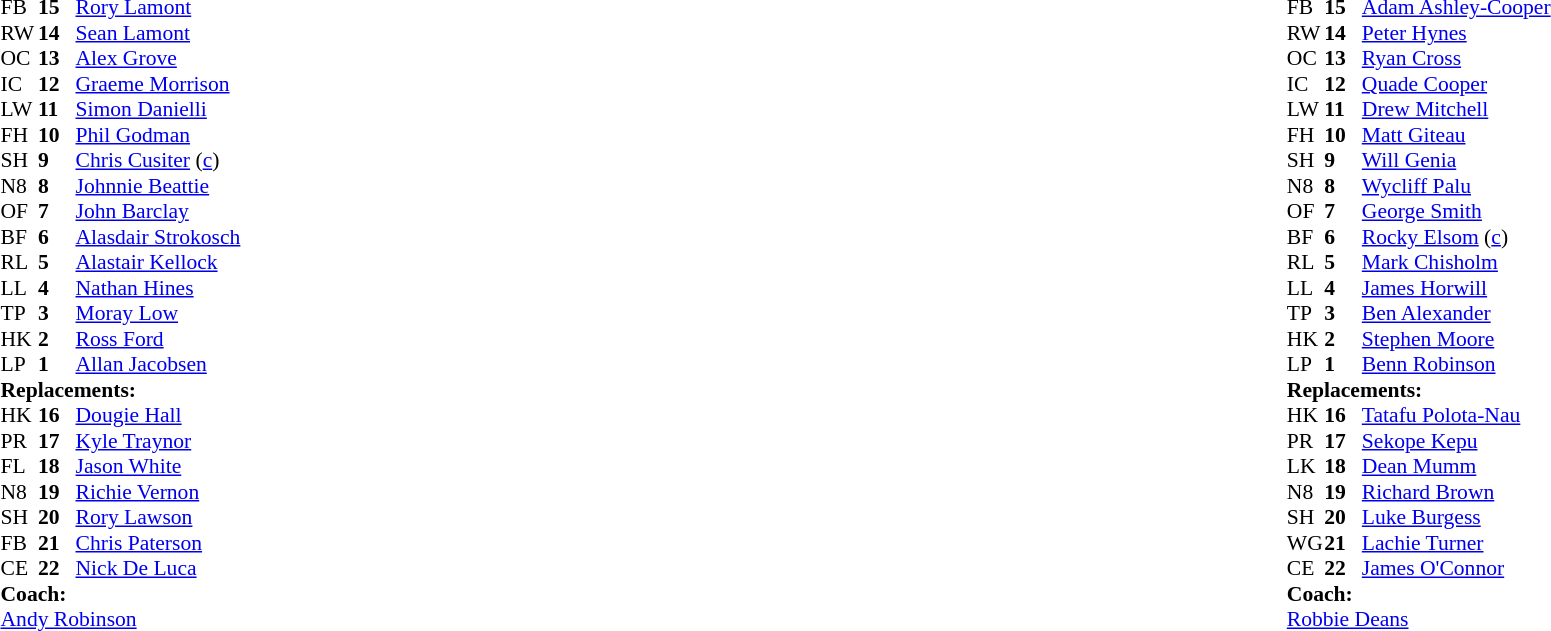<table style="width:100%;">
<tr>
<td style="vertical-align:top; width:50%;"><br><table style="font-size: 90%" cellspacing="0" cellpadding="0">
<tr>
<th width="25"></th>
<th width="25"></th>
</tr>
<tr>
<td>FB</td>
<td><strong>15</strong></td>
<td><a href='#'>Rory Lamont</a></td>
</tr>
<tr>
<td>RW</td>
<td><strong>14</strong></td>
<td><a href='#'>Sean Lamont</a></td>
</tr>
<tr>
<td>OC</td>
<td><strong>13</strong></td>
<td><a href='#'>Alex Grove</a></td>
</tr>
<tr>
<td>IC</td>
<td><strong>12</strong></td>
<td><a href='#'>Graeme Morrison</a></td>
<td></td>
<td></td>
</tr>
<tr>
<td>LW</td>
<td><strong>11</strong></td>
<td><a href='#'>Simon Danielli</a></td>
<td></td>
<td></td>
</tr>
<tr>
<td>FH</td>
<td><strong>10</strong></td>
<td><a href='#'>Phil Godman</a></td>
</tr>
<tr>
<td>SH</td>
<td><strong>9</strong></td>
<td><a href='#'>Chris Cusiter</a> (<a href='#'>c</a>)</td>
<td></td>
<td></td>
</tr>
<tr>
<td>N8</td>
<td><strong>8</strong></td>
<td><a href='#'>Johnnie Beattie</a></td>
<td></td>
<td></td>
</tr>
<tr>
<td>OF</td>
<td><strong>7</strong></td>
<td><a href='#'>John Barclay</a></td>
</tr>
<tr>
<td>BF</td>
<td><strong>6</strong></td>
<td><a href='#'>Alasdair Strokosch</a></td>
<td></td>
<td></td>
</tr>
<tr>
<td>RL</td>
<td><strong>5</strong></td>
<td><a href='#'>Alastair Kellock</a></td>
</tr>
<tr>
<td>LL</td>
<td><strong>4</strong></td>
<td><a href='#'>Nathan Hines</a></td>
</tr>
<tr>
<td>TP</td>
<td><strong>3</strong></td>
<td><a href='#'>Moray Low</a></td>
<td></td>
<td></td>
</tr>
<tr>
<td>HK</td>
<td><strong>2</strong></td>
<td><a href='#'>Ross Ford</a></td>
<td></td>
<td></td>
</tr>
<tr>
<td>LP</td>
<td><strong>1</strong></td>
<td><a href='#'>Allan Jacobsen</a></td>
</tr>
<tr>
<td colspan=3><strong>Replacements:</strong></td>
</tr>
<tr>
<td>HK</td>
<td><strong>16</strong></td>
<td><a href='#'>Dougie Hall</a></td>
<td></td>
<td></td>
</tr>
<tr>
<td>PR</td>
<td><strong>17</strong></td>
<td><a href='#'>Kyle Traynor</a></td>
<td></td>
<td></td>
</tr>
<tr>
<td>FL</td>
<td><strong>18</strong></td>
<td><a href='#'>Jason White</a></td>
<td></td>
<td></td>
</tr>
<tr>
<td>N8</td>
<td><strong>19</strong></td>
<td><a href='#'>Richie Vernon</a></td>
<td></td>
<td></td>
</tr>
<tr>
<td>SH</td>
<td><strong>20</strong></td>
<td><a href='#'>Rory Lawson</a></td>
<td></td>
<td></td>
</tr>
<tr>
<td>FB</td>
<td><strong>21</strong></td>
<td><a href='#'>Chris Paterson</a></td>
<td></td>
<td></td>
</tr>
<tr>
<td>CE</td>
<td><strong>22</strong></td>
<td><a href='#'>Nick De Luca</a></td>
<td></td>
<td></td>
</tr>
<tr>
<td colspan=3><strong>Coach:</strong></td>
</tr>
<tr>
<td colspan="4"> <a href='#'>Andy Robinson</a></td>
</tr>
</table>
</td>
<td style="vertical-align:top"></td>
<td style="vertical-align:top;width:50%"><br><table cellspacing="0" cellpadding="0" style="font-size:90%; margin:auto;">
<tr>
<th width="25"></th>
<th width="25"></th>
</tr>
<tr>
<td>FB</td>
<td><strong>15</strong></td>
<td><a href='#'>Adam Ashley-Cooper</a></td>
</tr>
<tr>
<td>RW</td>
<td><strong>14</strong></td>
<td><a href='#'>Peter Hynes</a></td>
</tr>
<tr>
<td>OC</td>
<td><strong>13</strong></td>
<td><a href='#'>Ryan Cross</a></td>
</tr>
<tr>
<td>IC</td>
<td><strong>12</strong></td>
<td><a href='#'>Quade Cooper</a></td>
<td></td>
<td></td>
</tr>
<tr>
<td>LW</td>
<td><strong>11</strong></td>
<td><a href='#'>Drew Mitchell</a></td>
</tr>
<tr>
<td>FH</td>
<td><strong>10</strong></td>
<td><a href='#'>Matt Giteau</a></td>
</tr>
<tr>
<td>SH</td>
<td><strong>9</strong></td>
<td><a href='#'>Will Genia</a></td>
<td></td>
<td></td>
</tr>
<tr>
<td>N8</td>
<td><strong>8</strong></td>
<td><a href='#'>Wycliff Palu</a></td>
<td></td>
<td></td>
</tr>
<tr>
<td>OF</td>
<td><strong>7</strong></td>
<td><a href='#'>George Smith</a></td>
</tr>
<tr>
<td>BF</td>
<td><strong>6</strong></td>
<td><a href='#'>Rocky Elsom</a> (<a href='#'>c</a>)</td>
</tr>
<tr>
<td>RL</td>
<td><strong>5</strong></td>
<td><a href='#'>Mark Chisholm</a></td>
<td></td>
<td></td>
</tr>
<tr>
<td>LL</td>
<td><strong>4</strong></td>
<td><a href='#'>James Horwill</a></td>
</tr>
<tr>
<td>TP</td>
<td><strong>3</strong></td>
<td><a href='#'>Ben Alexander</a></td>
</tr>
<tr>
<td>HK</td>
<td><strong>2</strong></td>
<td><a href='#'>Stephen Moore</a></td>
<td></td>
<td></td>
</tr>
<tr>
<td>LP</td>
<td><strong>1</strong></td>
<td><a href='#'>Benn Robinson</a></td>
<td></td>
<td></td>
</tr>
<tr>
<td colspan=3><strong>Replacements:</strong></td>
</tr>
<tr>
<td>HK</td>
<td><strong>16</strong></td>
<td><a href='#'>Tatafu Polota-Nau</a></td>
<td></td>
<td></td>
</tr>
<tr>
<td>PR</td>
<td><strong>17</strong></td>
<td><a href='#'>Sekope Kepu</a></td>
<td></td>
<td></td>
</tr>
<tr>
<td>LK</td>
<td><strong>18</strong></td>
<td><a href='#'>Dean Mumm</a></td>
<td></td>
<td></td>
</tr>
<tr>
<td>N8</td>
<td><strong>19</strong></td>
<td><a href='#'>Richard Brown</a></td>
<td></td>
<td></td>
</tr>
<tr>
<td>SH</td>
<td><strong>20</strong></td>
<td><a href='#'>Luke Burgess</a></td>
<td></td>
<td></td>
</tr>
<tr>
<td>WG</td>
<td><strong>21</strong></td>
<td><a href='#'>Lachie Turner</a></td>
</tr>
<tr>
<td>CE</td>
<td><strong>22</strong></td>
<td><a href='#'>James O'Connor</a></td>
<td></td>
<td></td>
</tr>
<tr>
<td colspan=3><strong>Coach:</strong></td>
</tr>
<tr>
<td colspan="4"> <a href='#'>Robbie Deans</a></td>
</tr>
</table>
</td>
</tr>
</table>
